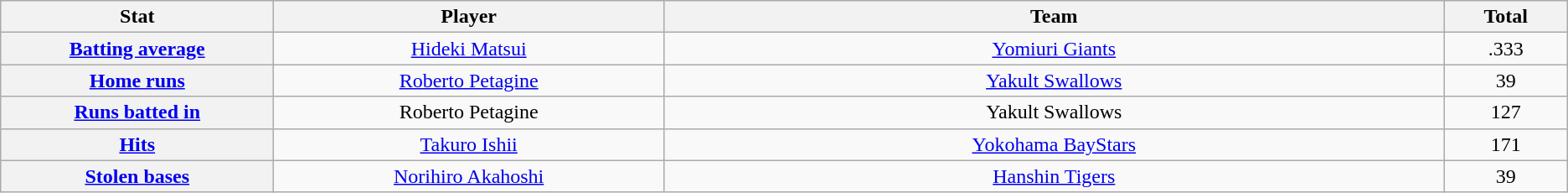<table class="wikitable" style="text-align:center;">
<tr>
<th scope="col" style="width:7%;">Stat</th>
<th scope="col" style="width:10%;">Player</th>
<th scope="col" style="width:20%;">Team</th>
<th scope="col" style="width:3%;">Total</th>
</tr>
<tr>
<th scope="row" style="text-align:center;"><a href='#'>Batting average</a></th>
<td><a href='#'>Hideki Matsui</a></td>
<td><a href='#'>Yomiuri Giants</a></td>
<td>.333</td>
</tr>
<tr>
<th scope="row" style="text-align:center;"><a href='#'>Home runs</a></th>
<td><a href='#'>Roberto Petagine</a></td>
<td><a href='#'>Yakult Swallows</a></td>
<td>39</td>
</tr>
<tr>
<th scope="row" style="text-align:center;"><a href='#'>Runs batted in</a></th>
<td>Roberto Petagine</td>
<td>Yakult Swallows</td>
<td>127</td>
</tr>
<tr>
<th scope="row" style="text-align:center;"><a href='#'>Hits</a></th>
<td><a href='#'>Takuro Ishii</a></td>
<td><a href='#'>Yokohama BayStars</a></td>
<td>171</td>
</tr>
<tr>
<th scope="row" style="text-align:center;"><a href='#'>Stolen bases</a></th>
<td><a href='#'>Norihiro Akahoshi</a></td>
<td><a href='#'>Hanshin Tigers</a></td>
<td>39</td>
</tr>
</table>
